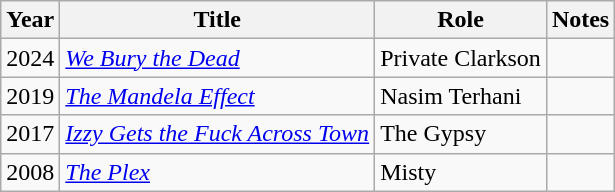<table class="wikitable sortable">
<tr>
<th>Year</th>
<th>Title</th>
<th>Role</th>
<th>Notes</th>
</tr>
<tr>
<td>2024</td>
<td><em><a href='#'>We Bury the Dead</a></em></td>
<td>Private Clarkson</td>
<td></td>
</tr>
<tr>
<td>2019</td>
<td><em><a href='#'>The Mandela Effect</a></em></td>
<td>Nasim Terhani</td>
<td></td>
</tr>
<tr>
<td>2017</td>
<td><em><a href='#'>Izzy Gets the Fuck Across Town</a></em></td>
<td>The Gypsy</td>
<td></td>
</tr>
<tr>
<td>2008</td>
<td><em><a href='#'>The Plex</a></em></td>
<td>Misty</td>
<td></td>
</tr>
</table>
